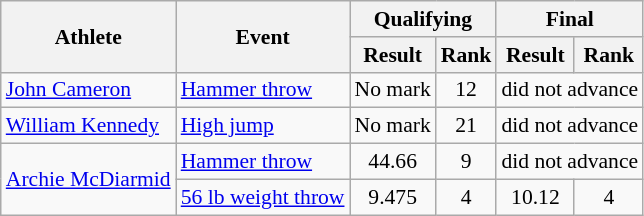<table class=wikitable style="font-size:90%">
<tr>
<th rowspan=2>Athlete</th>
<th rowspan=2>Event</th>
<th colspan=2>Qualifying</th>
<th colspan=2>Final</th>
</tr>
<tr>
<th>Result</th>
<th>Rank</th>
<th>Result</th>
<th>Rank</th>
</tr>
<tr>
<td><a href='#'>John Cameron</a></td>
<td><a href='#'>Hammer throw</a></td>
<td align=center>No mark</td>
<td align=center>12</td>
<td align=center colspan=2>did not advance</td>
</tr>
<tr>
<td><a href='#'>William Kennedy</a></td>
<td><a href='#'>High jump</a></td>
<td align=center>No mark</td>
<td align=center>21</td>
<td align=center colspan=2>did not advance</td>
</tr>
<tr>
<td rowspan=2><a href='#'>Archie McDiarmid</a></td>
<td><a href='#'>Hammer throw</a></td>
<td align=center>44.66</td>
<td align=center>9</td>
<td align=center colspan=2>did not advance</td>
</tr>
<tr>
<td><a href='#'>56 lb weight throw</a></td>
<td align=center>9.475</td>
<td align=center>4</td>
<td align=center>10.12</td>
<td align=center>4</td>
</tr>
</table>
